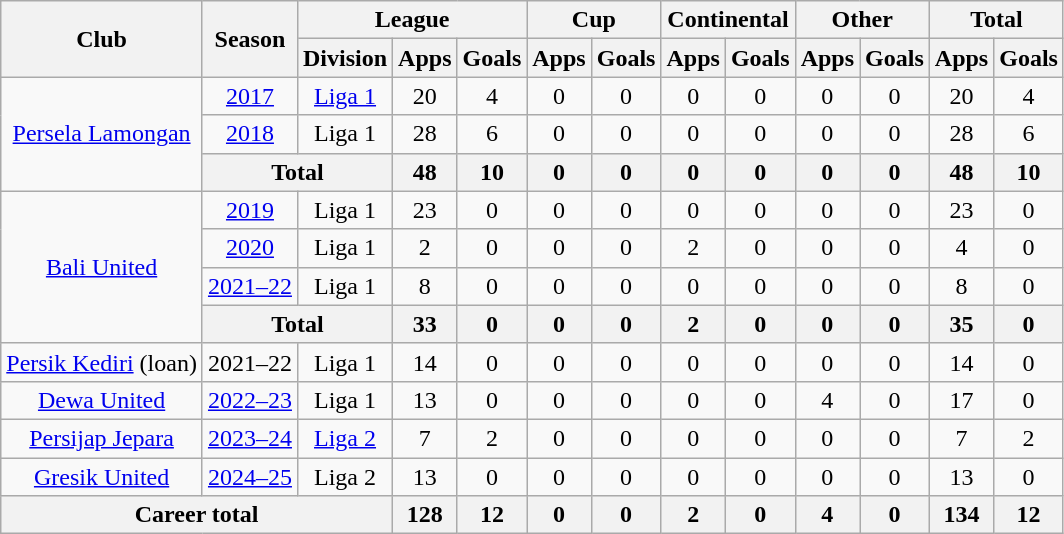<table class="wikitable" style="text-align:center">
<tr>
<th rowspan="2">Club</th>
<th rowspan="2">Season</th>
<th colspan="3">League</th>
<th colspan="2">Cup</th>
<th colspan="2">Continental</th>
<th colspan="2">Other</th>
<th colspan="2">Total</th>
</tr>
<tr>
<th>Division</th>
<th>Apps</th>
<th>Goals</th>
<th>Apps</th>
<th>Goals</th>
<th>Apps</th>
<th>Goals</th>
<th>Apps</th>
<th>Goals</th>
<th>Apps</th>
<th>Goals</th>
</tr>
<tr>
<td rowspan="3" valign="center"><a href='#'>Persela Lamongan</a></td>
<td><a href='#'>2017</a></td>
<td rowspan="1" valign="center"><a href='#'>Liga 1</a></td>
<td>20</td>
<td>4</td>
<td>0</td>
<td>0</td>
<td>0</td>
<td>0</td>
<td>0</td>
<td>0</td>
<td>20</td>
<td>4</td>
</tr>
<tr>
<td><a href='#'>2018</a></td>
<td rowspan="1" valign="center">Liga 1</td>
<td>28</td>
<td>6</td>
<td>0</td>
<td>0</td>
<td>0</td>
<td>0</td>
<td>0</td>
<td>0</td>
<td>28</td>
<td>6</td>
</tr>
<tr>
<th colspan="2">Total</th>
<th>48</th>
<th>10</th>
<th>0</th>
<th>0</th>
<th>0</th>
<th>0</th>
<th>0</th>
<th>0</th>
<th>48</th>
<th>10</th>
</tr>
<tr>
<td rowspan="4" valign="center"><a href='#'>Bali United</a></td>
<td><a href='#'>2019</a></td>
<td rowspan="1" valign="center">Liga 1</td>
<td>23</td>
<td>0</td>
<td>0</td>
<td>0</td>
<td>0</td>
<td>0</td>
<td>0</td>
<td>0</td>
<td>23</td>
<td>0</td>
</tr>
<tr>
<td><a href='#'>2020</a></td>
<td rowspan="1" valign="center">Liga 1</td>
<td>2</td>
<td>0</td>
<td>0</td>
<td>0</td>
<td>2</td>
<td>0</td>
<td>0</td>
<td>0</td>
<td>4</td>
<td>0</td>
</tr>
<tr>
<td><a href='#'>2021–22</a></td>
<td rowspan="1" valign="center">Liga 1</td>
<td>8</td>
<td>0</td>
<td>0</td>
<td>0</td>
<td>0</td>
<td>0</td>
<td>0</td>
<td>0</td>
<td>8</td>
<td>0</td>
</tr>
<tr>
<th colspan="2">Total</th>
<th>33</th>
<th>0</th>
<th>0</th>
<th>0</th>
<th>2</th>
<th>0</th>
<th>0</th>
<th>0</th>
<th>35</th>
<th>0</th>
</tr>
<tr>
<td rowspan="1" valign="center"><a href='#'>Persik Kediri</a> (loan)</td>
<td>2021–22</td>
<td rowspan="1" valign="center">Liga 1</td>
<td>14</td>
<td>0</td>
<td>0</td>
<td>0</td>
<td>0</td>
<td>0</td>
<td>0</td>
<td>0</td>
<td>14</td>
<td>0</td>
</tr>
<tr>
<td><a href='#'>Dewa United</a></td>
<td><a href='#'>2022–23</a></td>
<td rowspan="1" valign="center">Liga 1</td>
<td>13</td>
<td>0</td>
<td>0</td>
<td>0</td>
<td>0</td>
<td>0</td>
<td>4</td>
<td>0</td>
<td>17</td>
<td>0</td>
</tr>
<tr>
<td><a href='#'>Persijap Jepara</a></td>
<td><a href='#'>2023–24</a></td>
<td rowspan="1" valign="center"><a href='#'>Liga 2</a></td>
<td>7</td>
<td>2</td>
<td>0</td>
<td>0</td>
<td>0</td>
<td>0</td>
<td>0</td>
<td>0</td>
<td>7</td>
<td>2</td>
</tr>
<tr>
<td><a href='#'>Gresik United</a></td>
<td><a href='#'>2024–25</a></td>
<td rowspan="1" valign="center">Liga 2</td>
<td>13</td>
<td>0</td>
<td>0</td>
<td>0</td>
<td>0</td>
<td>0</td>
<td>0</td>
<td>0</td>
<td>13</td>
<td>0</td>
</tr>
<tr>
<th colspan="3">Career total</th>
<th>128</th>
<th>12</th>
<th>0</th>
<th>0</th>
<th>2</th>
<th>0</th>
<th>4</th>
<th>0</th>
<th>134</th>
<th>12</th>
</tr>
</table>
